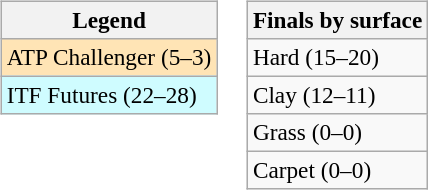<table>
<tr valign=top>
<td><br><table class=wikitable style=font-size:97%>
<tr>
<th>Legend</th>
</tr>
<tr bgcolor=moccasin>
<td>ATP Challenger (5–3)</td>
</tr>
<tr bgcolor=cffcff>
<td>ITF Futures (22–28)</td>
</tr>
</table>
</td>
<td><br><table class=wikitable style=font-size:97%>
<tr>
<th>Finals by surface</th>
</tr>
<tr>
<td>Hard (15–20)</td>
</tr>
<tr>
<td>Clay (12–11)</td>
</tr>
<tr>
<td>Grass (0–0)</td>
</tr>
<tr>
<td>Carpet (0–0)</td>
</tr>
</table>
</td>
</tr>
</table>
